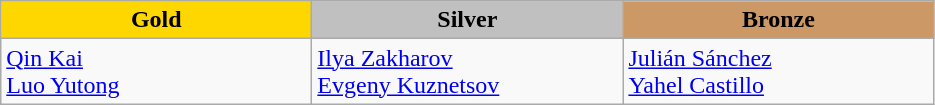<table class="wikitable" style="text-align:left">
<tr align="center">
<td width=200 bgcolor=gold><strong>Gold</strong></td>
<td width=200 bgcolor=silver><strong>Silver</strong></td>
<td width=200 bgcolor=CC9966><strong>Bronze</strong></td>
</tr>
<tr>
<td><a href='#'>Qin Kai</a><br><a href='#'>Luo Yutong</a><br> <em></em></td>
<td><a href='#'>Ilya Zakharov</a><br><a href='#'>Evgeny Kuznetsov</a><br> <em></em></td>
<td><a href='#'>Julián Sánchez</a><br><a href='#'>Yahel Castillo</a><br> <em></em></td>
</tr>
</table>
